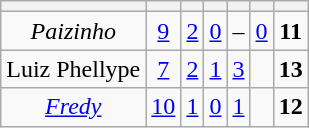<table class="wikitable" style="text-align:center;">
<tr>
<th></th>
<th></th>
<th></th>
<th></th>
<th></th>
<th></th>
<th></th>
</tr>
<tr>
<td><em>Paizinho</em></td>
<td><a href='#'>9</a></td>
<td><a href='#'>2</a></td>
<td><a href='#'>0</a></td>
<td>–</td>
<td><a href='#'>0</a></td>
<td><strong>11</strong></td>
</tr>
<tr>
<td>Luiz Phellype</td>
<td><a href='#'>7</a></td>
<td><a href='#'>2</a></td>
<td><a href='#'>1</a></td>
<td><a href='#'>3</a></td>
<td></td>
<td><strong>13</strong></td>
</tr>
<tr>
<td><a href='#'><em>Fredy</em></a></td>
<td><a href='#'>10</a></td>
<td><a href='#'>1</a></td>
<td><a href='#'>0</a></td>
<td><a href='#'>1</a></td>
<td></td>
<td><strong>12</strong></td>
</tr>
</table>
